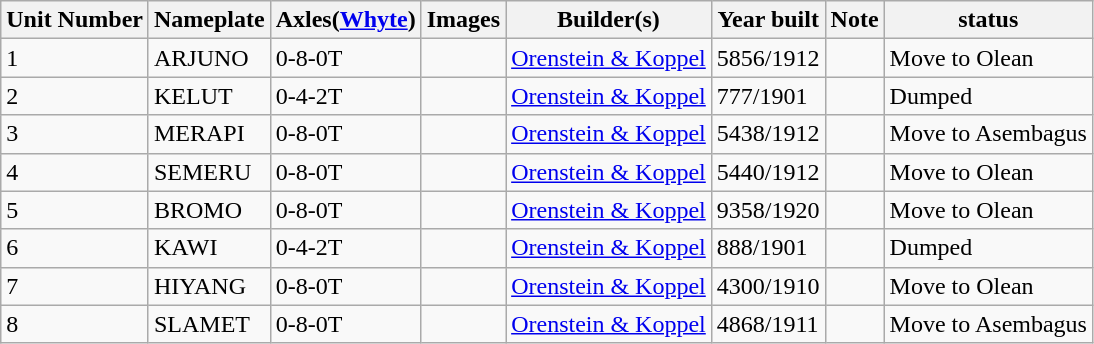<table class="wikitable">
<tr>
<th>Unit Number</th>
<th>Nameplate</th>
<th>Axles(<a href='#'>Whyte</a>)</th>
<th>Images</th>
<th>Builder(s)</th>
<th>Year built</th>
<th>Note</th>
<th>status</th>
</tr>
<tr>
<td>1</td>
<td>ARJUNO</td>
<td>0-8-0T</td>
<td></td>
<td> <a href='#'>Orenstein & Koppel</a></td>
<td>5856/1912</td>
<td></td>
<td>Move to Olean</td>
</tr>
<tr>
<td>2</td>
<td>KELUT</td>
<td>0-4-2T</td>
<td><br></td>
<td> <a href='#'>Orenstein & Koppel</a></td>
<td>777/1901</td>
<td></td>
<td>Dumped</td>
</tr>
<tr>
<td>3</td>
<td>MERAPI</td>
<td>0-8-0T</td>
<td></td>
<td> <a href='#'>Orenstein & Koppel</a></td>
<td>5438/1912</td>
<td></td>
<td>Move to Asembagus</td>
</tr>
<tr>
<td>4</td>
<td>SEMERU</td>
<td>0-8-0T</td>
<td></td>
<td> <a href='#'>Orenstein & Koppel</a></td>
<td>5440/1912</td>
<td></td>
<td>Move to Olean</td>
</tr>
<tr>
<td>5</td>
<td>BROMO</td>
<td>0-8-0T</td>
<td></td>
<td> <a href='#'>Orenstein & Koppel</a></td>
<td>9358/1920</td>
<td></td>
<td>Move to Olean</td>
</tr>
<tr>
<td>6</td>
<td>KAWI</td>
<td>0-4-2T</td>
<td></td>
<td> <a href='#'>Orenstein & Koppel</a></td>
<td>888/1901</td>
<td></td>
<td>Dumped</td>
</tr>
<tr>
<td>7</td>
<td>HIYANG</td>
<td>0-8-0T</td>
<td></td>
<td> <a href='#'>Orenstein & Koppel</a></td>
<td>4300/1910</td>
<td></td>
<td>Move to Olean</td>
</tr>
<tr>
<td>8</td>
<td>SLAMET</td>
<td>0-8-0T</td>
<td></td>
<td> <a href='#'>Orenstein & Koppel</a></td>
<td>4868/1911</td>
<td></td>
<td>Move to Asembagus</td>
</tr>
</table>
